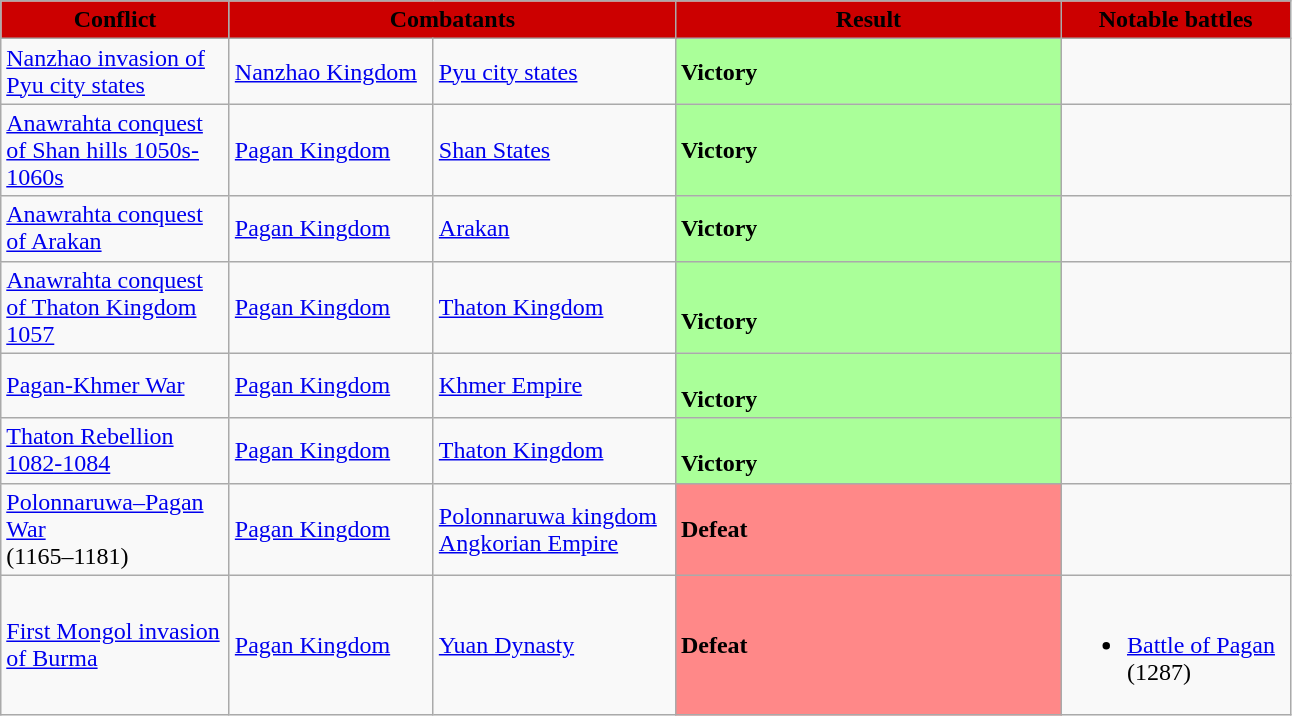<table class="wikitable">
<tr>
<th style="background:#CC0000" width="145"><span>Conflict</span></th>
<th style="background:#CC0000" width="290" colspan="2"><span>Combatants</span></th>
<th style="background:#CC0000" width="250"><span>Result</span></th>
<th style="background:#CC0000" width="145"><span>Notable battles</span></th>
</tr>
<tr>
<td><a href='#'>Nanzhao invasion of Pyu city states</a></td>
<td><a href='#'>Nanzhao Kingdom</a></td>
<td><a href='#'>Pyu city states</a></td>
<td style="background:#AF9"><strong>Victory</strong></td>
<td></td>
</tr>
<tr>
<td><a href='#'>Anawrahta conquest of Shan hills 1050s-1060s</a></td>
<td><a href='#'>Pagan Kingdom</a></td>
<td><a href='#'>Shan States</a></td>
<td style="background:#AF9"><strong>Victory</strong></td>
<td></td>
</tr>
<tr>
<td><a href='#'>Anawrahta conquest of Arakan</a></td>
<td><a href='#'>Pagan Kingdom</a></td>
<td><a href='#'>Arakan</a></td>
<td style="background:#AF9"><strong>Victory</strong></td>
<td></td>
</tr>
<tr>
<td><a href='#'>Anawrahta conquest of Thaton Kingdom 1057</a></td>
<td><a href='#'>Pagan Kingdom</a></td>
<td><a href='#'>Thaton Kingdom</a></td>
<td style="background:#AF9"><br><strong>Victory</strong></td>
<td></td>
</tr>
<tr>
<td><a href='#'>Pagan-Khmer War</a></td>
<td><a href='#'>Pagan Kingdom</a></td>
<td><a href='#'>Khmer Empire</a></td>
<td style="background:#AF9"><br><strong>Victory</strong></td>
<td></td>
</tr>
<tr>
<td><a href='#'>Thaton Rebellion 1082-1084</a></td>
<td><a href='#'>Pagan Kingdom</a></td>
<td><a href='#'>Thaton Kingdom</a></td>
<td style="background:#AF9"><br><strong>Victory</strong></td>
<td></td>
</tr>
<tr>
<td><a href='#'>Polonnaruwa–Pagan War</a><br>(1165–1181)</td>
<td><a href='#'>Pagan Kingdom</a></td>
<td><a href='#'>Polonnaruwa kingdom</a><br><a href='#'>Angkorian Empire</a></td>
<td style="background:#F88"><strong>Defeat</strong></td>
<td></td>
</tr>
<tr>
<td><a href='#'>First Mongol invasion of Burma</a></td>
<td><a href='#'>Pagan Kingdom</a></td>
<td><a href='#'>Yuan Dynasty</a></td>
<td style="background:#F88"><strong>Defeat</strong></td>
<td><br><ul><li><a href='#'>Battle of Pagan</a> (1287)</li></ul></td>
</tr>
</table>
